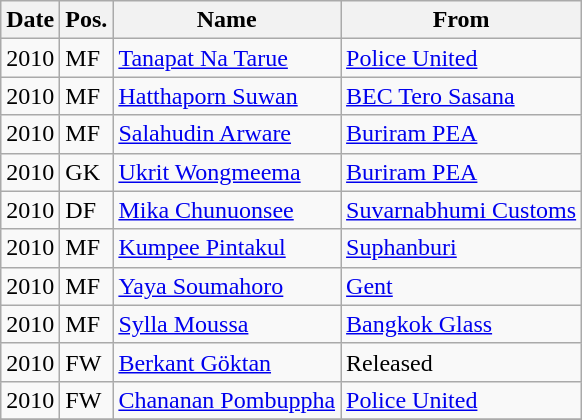<table class="wikitable">
<tr>
<th>Date</th>
<th>Pos.</th>
<th>Name</th>
<th>From</th>
</tr>
<tr>
<td>2010</td>
<td>MF</td>
<td> <a href='#'>Tanapat Na Tarue</a></td>
<td> <a href='#'>Police United</a></td>
</tr>
<tr>
<td>2010</td>
<td>MF</td>
<td> <a href='#'>Hatthaporn Suwan</a></td>
<td> <a href='#'>BEC Tero Sasana</a></td>
</tr>
<tr>
<td>2010</td>
<td>MF</td>
<td> <a href='#'>Salahudin Arware</a></td>
<td> <a href='#'>Buriram PEA</a></td>
</tr>
<tr>
<td>2010</td>
<td>GK</td>
<td> <a href='#'>Ukrit Wongmeema</a></td>
<td> <a href='#'>Buriram PEA</a></td>
</tr>
<tr>
<td>2010</td>
<td>DF</td>
<td> <a href='#'>Mika Chunuonsee</a></td>
<td> <a href='#'>Suvarnabhumi Customs</a></td>
</tr>
<tr>
<td>2010</td>
<td>MF</td>
<td> <a href='#'>Kumpee Pintakul</a></td>
<td> <a href='#'>Suphanburi</a></td>
</tr>
<tr>
<td>2010</td>
<td>MF</td>
<td> <a href='#'>Yaya Soumahoro</a></td>
<td> <a href='#'>Gent</a></td>
</tr>
<tr>
<td>2010</td>
<td>MF</td>
<td> <a href='#'>Sylla Moussa</a></td>
<td> <a href='#'>Bangkok Glass</a></td>
</tr>
<tr>
<td>2010</td>
<td>FW</td>
<td> <a href='#'>Berkant Göktan</a></td>
<td>Released</td>
</tr>
<tr>
<td>2010</td>
<td>FW</td>
<td> <a href='#'>Chananan Pombuppha</a></td>
<td> <a href='#'>Police United</a></td>
</tr>
<tr>
</tr>
</table>
